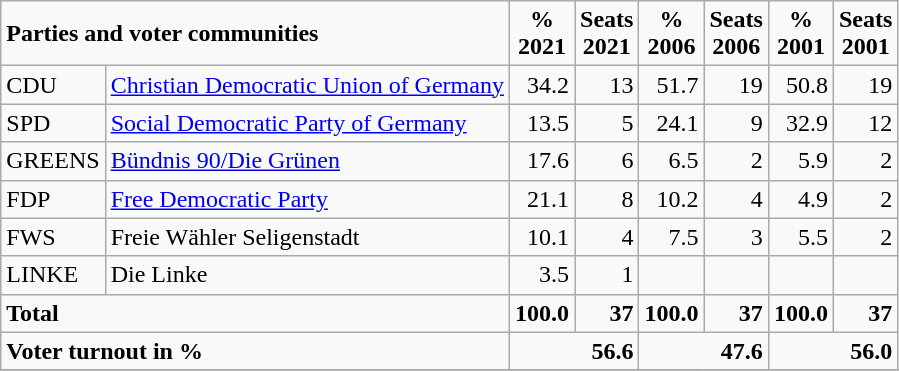<table class="wikitable">
<tr --  class="hintergrundfarbe5">
<td colspan="2"><strong>Parties and voter communities</strong></td>
<td align="center"><strong>%<br>2021</strong></td>
<td align="center"><strong>Seats<br>2021</strong></td>
<td align="center"><strong>%<br>2006</strong></td>
<td align="center"><strong>Seats<br>2006</strong></td>
<td align="center"><strong>%<br>2001</strong></td>
<td align="center"><strong>Seats<br>2001</strong></td>
</tr>
<tr --->
<td>CDU</td>
<td><a href='#'>Christian Democratic Union of Germany</a></td>
<td align="right">34.2</td>
<td align="right">13</td>
<td align="right">51.7</td>
<td align="right">19</td>
<td align="right">50.8</td>
<td align="right">19</td>
</tr>
<tr --->
<td>SPD</td>
<td><a href='#'>Social Democratic Party of Germany</a></td>
<td align="right">13.5</td>
<td align="right">5</td>
<td align="right">24.1</td>
<td align="right">9</td>
<td align="right">32.9</td>
<td align="right">12</td>
</tr>
<tr --->
<td>GREENS</td>
<td><a href='#'>Bündnis 90/Die Grünen</a></td>
<td align="right">17.6</td>
<td align="right">6</td>
<td align="right">6.5</td>
<td align="right">2</td>
<td align="right">5.9</td>
<td align="right">2</td>
</tr>
<tr --->
<td>FDP</td>
<td><a href='#'>Free Democratic Party</a></td>
<td align="right">21.1</td>
<td align="right">8</td>
<td align="right">10.2</td>
<td align="right">4</td>
<td align="right">4.9</td>
<td align="right">2</td>
</tr>
<tr --->
<td>FWS</td>
<td>Freie Wähler Seligenstadt</td>
<td align="right">10.1</td>
<td align="right">4</td>
<td align="right">7.5</td>
<td align="right">3</td>
<td align="right">5.5</td>
<td align="right">2</td>
</tr>
<tr --->
<td>LINKE</td>
<td>Die Linke</td>
<td align="right">3.5</td>
<td align="right">1</td>
<td align="right"></td>
<td align="right"></td>
<td align="right"></td>
<td align="right"></td>
</tr>
<tr -- class="hintergrundfarbe5">
<td colspan="2"><strong>Total</strong></td>
<td align="right"><strong>100.0</strong></td>
<td align="right"><strong>37</strong></td>
<td align="right"><strong>100.0</strong></td>
<td align="right"><strong>37</strong></td>
<td align="right"><strong>100.0</strong></td>
<td align="right"><strong>37</strong></td>
</tr>
<tr -- class="hintergrundfarbe5">
<td colspan="2"><strong>Voter turnout in %</strong></td>
<td colspan="2" align="right"><strong>56.6</strong></td>
<td colspan="2" align="right"><strong>47.6</strong></td>
<td colspan="2" align="right"><strong>56.0</strong></td>
</tr>
<tr --->
</tr>
</table>
